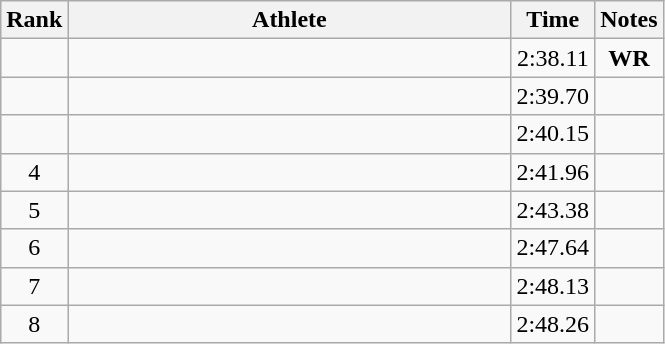<table class=wikitable>
<tr>
<th>Rank</th>
<th style=width:18em>Athlete</th>
<th>Time</th>
<th>Notes</th>
</tr>
<tr align=center>
<td></td>
<td align=left></td>
<td>2:38.11</td>
<td><strong>WR</strong></td>
</tr>
<tr align=center>
<td></td>
<td align=left></td>
<td>2:39.70</td>
<td></td>
</tr>
<tr align=center>
<td></td>
<td align=left></td>
<td>2:40.15</td>
<td></td>
</tr>
<tr align=center>
<td>4</td>
<td align=left></td>
<td>2:41.96</td>
<td></td>
</tr>
<tr align=center>
<td>5</td>
<td align=left></td>
<td>2:43.38</td>
<td></td>
</tr>
<tr align=center>
<td>6</td>
<td align=left></td>
<td>2:47.64</td>
<td></td>
</tr>
<tr align=center>
<td>7</td>
<td align=left></td>
<td>2:48.13</td>
<td></td>
</tr>
<tr align=center>
<td>8</td>
<td align=left></td>
<td>2:48.26</td>
<td></td>
</tr>
</table>
